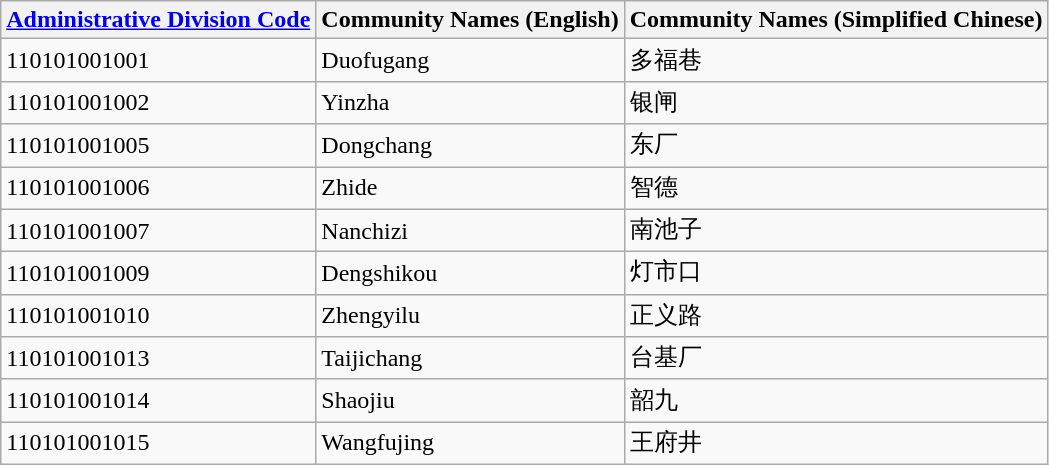<table class="wikitable sortable">
<tr>
<th><a href='#'>Administrative Division Code</a></th>
<th>Community Names (English)</th>
<th>Community Names (Simplified Chinese)</th>
</tr>
<tr>
<td>110101001001</td>
<td>Duofugang</td>
<td>多福巷</td>
</tr>
<tr>
<td>110101001002</td>
<td>Yinzha</td>
<td>银闸</td>
</tr>
<tr>
<td>110101001005</td>
<td>Dongchang</td>
<td>东厂</td>
</tr>
<tr>
<td>110101001006</td>
<td>Zhide</td>
<td>智德</td>
</tr>
<tr>
<td>110101001007</td>
<td>Nanchizi</td>
<td>南池子</td>
</tr>
<tr>
<td>110101001009</td>
<td>Dengshikou</td>
<td>灯市口</td>
</tr>
<tr>
<td>110101001010</td>
<td>Zhengyilu</td>
<td>正义路</td>
</tr>
<tr>
<td>110101001013</td>
<td>Taijichang</td>
<td>台基厂</td>
</tr>
<tr>
<td>110101001014</td>
<td>Shaojiu</td>
<td>韶九</td>
</tr>
<tr>
<td>110101001015</td>
<td>Wangfujing</td>
<td>王府井</td>
</tr>
</table>
